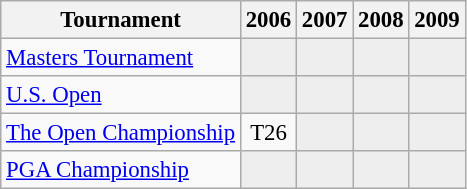<table class="wikitable" style="font-size:95%;text-align:center;">
<tr>
<th>Tournament</th>
<th>2006</th>
<th>2007</th>
<th>2008</th>
<th>2009</th>
</tr>
<tr>
<td align=left><a href='#'>Masters Tournament</a></td>
<td style="background:#eeeeee;"></td>
<td style="background:#eeeeee;"></td>
<td style="background:#eeeeee;"></td>
<td style="background:#eeeeee;"></td>
</tr>
<tr>
<td align=left><a href='#'>U.S. Open</a></td>
<td style="background:#eeeeee;"></td>
<td style="background:#eeeeee;"></td>
<td style="background:#eeeeee;"></td>
<td style="background:#eeeeee;"></td>
</tr>
<tr>
<td align=left><a href='#'>The Open Championship</a></td>
<td>T26</td>
<td style="background:#eeeeee;"></td>
<td style="background:#eeeeee;"></td>
<td style="background:#eeeeee;"></td>
</tr>
<tr>
<td align=left><a href='#'>PGA Championship</a></td>
<td style="background:#eeeeee;"></td>
<td style="background:#eeeeee;"></td>
<td style="background:#eeeeee;"></td>
<td style="background:#eeeeee;"></td>
</tr>
</table>
